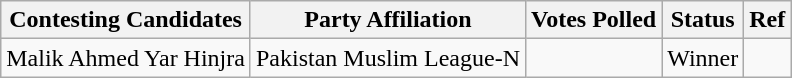<table class="wikitable sortable">
<tr>
<th>Contesting Candidates</th>
<th>Party Affiliation</th>
<th>Votes Polled</th>
<th>Status</th>
<th>Ref</th>
</tr>
<tr>
<td>Malik Ahmed Yar Hinjra</td>
<td>Pakistan Muslim League-N</td>
<td></td>
<td>Winner</td>
<td></td>
</tr>
</table>
